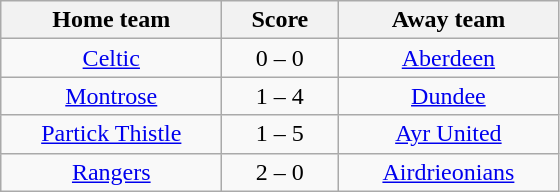<table class="wikitable" style="text-align: center">
<tr>
<th width=140>Home team</th>
<th width=70>Score</th>
<th width=140>Away team</th>
</tr>
<tr>
<td><a href='#'>Celtic</a></td>
<td>0 – 0</td>
<td><a href='#'>Aberdeen</a></td>
</tr>
<tr>
<td><a href='#'>Montrose</a></td>
<td>1 – 4</td>
<td><a href='#'>Dundee</a></td>
</tr>
<tr>
<td><a href='#'>Partick Thistle</a></td>
<td>1 – 5</td>
<td><a href='#'>Ayr United</a></td>
</tr>
<tr>
<td><a href='#'>Rangers</a></td>
<td>2 – 0</td>
<td><a href='#'>Airdrieonians</a></td>
</tr>
</table>
